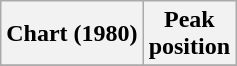<table class="wikitable">
<tr>
<th>Chart (1980)</th>
<th>Peak<br>position</th>
</tr>
<tr>
</tr>
</table>
